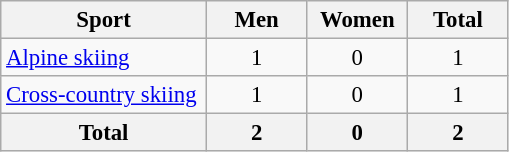<table class="wikitable" style="text-align:center; font-size: 95%">
<tr>
<th width=130>Sport</th>
<th width=60>Men</th>
<th width=60>Women</th>
<th width=60>Total</th>
</tr>
<tr>
<td align=left><a href='#'>Alpine skiing</a></td>
<td>1</td>
<td>0</td>
<td>1</td>
</tr>
<tr>
<td align=left><a href='#'>Cross-country skiing</a></td>
<td>1</td>
<td>0</td>
<td>1</td>
</tr>
<tr>
<th>Total</th>
<th>2</th>
<th>0</th>
<th>2</th>
</tr>
</table>
